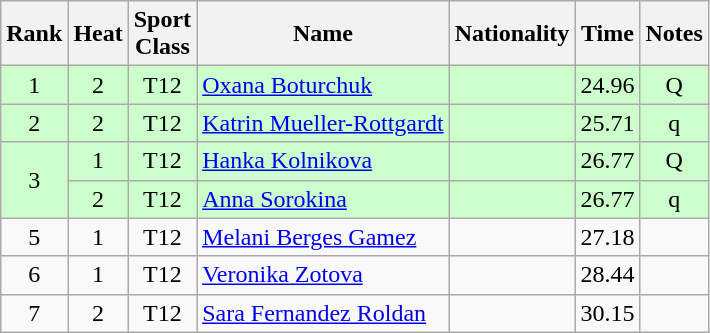<table class="wikitable sortable" style="text-align:center">
<tr>
<th>Rank</th>
<th>Heat</th>
<th>Sport<br>Class</th>
<th>Name</th>
<th>Nationality</th>
<th>Time</th>
<th>Notes</th>
</tr>
<tr bgcolor=ccffcc>
<td>1</td>
<td>2</td>
<td>T12</td>
<td align=left><a href='#'>Oxana Boturchuk</a></td>
<td align=left></td>
<td>24.96</td>
<td>Q</td>
</tr>
<tr bgcolor=ccffcc>
<td>2</td>
<td>2</td>
<td>T12</td>
<td align=left><a href='#'>Katrin Mueller-Rottgardt</a></td>
<td align=left></td>
<td>25.71</td>
<td>q</td>
</tr>
<tr bgcolor=ccffcc>
<td rowspan=2>3</td>
<td>1</td>
<td>T12</td>
<td align=left><a href='#'>Hanka Kolnikova</a></td>
<td align=left></td>
<td>26.77</td>
<td>Q</td>
</tr>
<tr bgcolor=ccffcc>
<td>2</td>
<td>T12</td>
<td align=left><a href='#'>Anna Sorokina</a></td>
<td align=left></td>
<td>26.77</td>
<td>q</td>
</tr>
<tr>
<td>5</td>
<td>1</td>
<td>T12</td>
<td align=left><a href='#'>Melani Berges Gamez</a></td>
<td align=left></td>
<td>27.18</td>
<td></td>
</tr>
<tr>
<td>6</td>
<td>1</td>
<td>T12</td>
<td align=left><a href='#'>Veronika Zotova</a></td>
<td align=left></td>
<td>28.44</td>
<td></td>
</tr>
<tr>
<td>7</td>
<td>2</td>
<td>T12</td>
<td align=left><a href='#'>Sara Fernandez Roldan</a></td>
<td align=left></td>
<td>30.15</td>
<td></td>
</tr>
</table>
